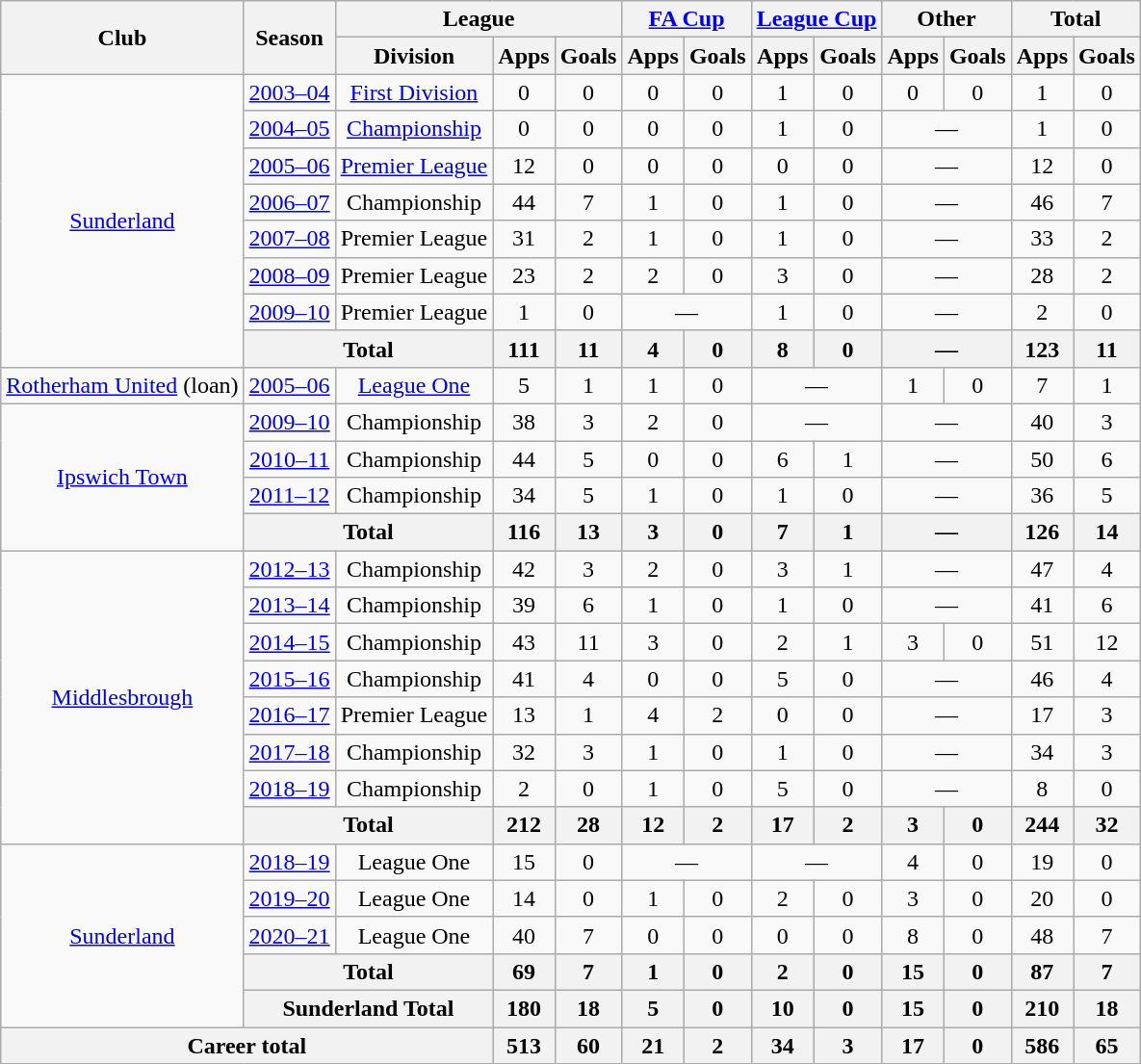<table class=wikitable style="text-align:center">
<tr>
<th rowspan=2>Club</th>
<th rowspan=2>Season</th>
<th colspan=3>League</th>
<th colspan=2><a href='#'>FA Cup</a></th>
<th colspan=2><a href='#'>League Cup</a></th>
<th colspan=2>Other</th>
<th colspan=2>Total</th>
</tr>
<tr>
<th>Division</th>
<th>Apps</th>
<th>Goals</th>
<th>Apps</th>
<th>Goals</th>
<th>Apps</th>
<th>Goals</th>
<th>Apps</th>
<th>Goals</th>
<th>Apps</th>
<th>Goals</th>
</tr>
<tr>
<td rowspan=8><a href='#'>Sunderland</a></td>
<td><a href='#'>2003–04</a></td>
<td><a href='#'>First Division</a></td>
<td>0</td>
<td>0</td>
<td>0</td>
<td>0</td>
<td>1</td>
<td>0</td>
<td>0</td>
<td>0</td>
<td>1</td>
<td>0</td>
</tr>
<tr>
<td><a href='#'>2004–05</a></td>
<td><a href='#'>Championship</a></td>
<td>0</td>
<td>0</td>
<td>0</td>
<td>0</td>
<td>1</td>
<td>0</td>
<td colspan=2>—</td>
<td>1</td>
<td>0</td>
</tr>
<tr>
<td><a href='#'>2005–06</a></td>
<td><a href='#'>Premier League</a></td>
<td>12</td>
<td>0</td>
<td>0</td>
<td>0</td>
<td>0</td>
<td>0</td>
<td colspan=2>—</td>
<td>12</td>
<td>0</td>
</tr>
<tr>
<td><a href='#'>2006–07</a></td>
<td>Championship</td>
<td>44</td>
<td>7</td>
<td>1</td>
<td>0</td>
<td>1</td>
<td>0</td>
<td colspan=2>—</td>
<td>46</td>
<td>7</td>
</tr>
<tr>
<td><a href='#'>2007–08</a></td>
<td>Premier League</td>
<td>31</td>
<td>2</td>
<td>1</td>
<td>0</td>
<td>1</td>
<td>0</td>
<td colspan=2>—</td>
<td>33</td>
<td>2</td>
</tr>
<tr>
<td><a href='#'>2008–09</a></td>
<td>Premier League</td>
<td>23</td>
<td>2</td>
<td>2</td>
<td>0</td>
<td>3</td>
<td>0</td>
<td colspan=2>—</td>
<td>28</td>
<td>2</td>
</tr>
<tr>
<td><a href='#'>2009–10</a></td>
<td>Premier League</td>
<td>1</td>
<td>0</td>
<td colspan=2>—</td>
<td>1</td>
<td>0</td>
<td colspan=2>—</td>
<td>2</td>
<td>0</td>
</tr>
<tr>
<th colspan=2>Total</th>
<th>111</th>
<th>11</th>
<th>4</th>
<th>0</th>
<th>8</th>
<th>0</th>
<th colspan=2>—</th>
<th>123</th>
<th>11</th>
</tr>
<tr>
<td><a href='#'>Rotherham United</a> (loan)</td>
<td><a href='#'>2005–06</a></td>
<td><a href='#'>League One</a></td>
<td>5</td>
<td>1</td>
<td>1</td>
<td>0</td>
<td colspan=2>—</td>
<td>1</td>
<td>0</td>
<td>7</td>
<td>1</td>
</tr>
<tr>
<td rowspan=4><a href='#'>Ipswich Town</a></td>
<td><a href='#'>2009–10</a></td>
<td>Championship</td>
<td>38</td>
<td>3</td>
<td>2</td>
<td>0</td>
<td colspan=2>—</td>
<td colspan=2>—</td>
<td>40</td>
<td>3</td>
</tr>
<tr>
<td><a href='#'>2010–11</a></td>
<td>Championship</td>
<td>44</td>
<td>5</td>
<td>0</td>
<td>0</td>
<td>6</td>
<td>1</td>
<td colspan=2>—</td>
<td>50</td>
<td>6</td>
</tr>
<tr>
<td><a href='#'>2011–12</a></td>
<td>Championship</td>
<td>34</td>
<td>5</td>
<td>1</td>
<td>0</td>
<td>1</td>
<td>0</td>
<td colspan=2>—</td>
<td>36</td>
<td>5</td>
</tr>
<tr>
<th colspan=2>Total</th>
<th>116</th>
<th>13</th>
<th>3</th>
<th>0</th>
<th>7</th>
<th>1</th>
<th colspan=2>—</th>
<th>126</th>
<th>14</th>
</tr>
<tr>
<td rowspan=8><a href='#'>Middlesbrough</a></td>
<td><a href='#'>2012–13</a></td>
<td>Championship</td>
<td>42</td>
<td>3</td>
<td>2</td>
<td>0</td>
<td>3</td>
<td>1</td>
<td colspan=2>—</td>
<td>47</td>
<td>4</td>
</tr>
<tr>
<td><a href='#'>2013–14</a></td>
<td>Championship</td>
<td>39</td>
<td>6</td>
<td>1</td>
<td>0</td>
<td>1</td>
<td>0</td>
<td colspan=2>—</td>
<td>41</td>
<td>6</td>
</tr>
<tr>
<td><a href='#'>2014–15</a></td>
<td>Championship</td>
<td>43</td>
<td>11</td>
<td>3</td>
<td>0</td>
<td>2</td>
<td>1</td>
<td>3</td>
<td>0</td>
<td>51</td>
<td>12</td>
</tr>
<tr>
<td><a href='#'>2015–16</a></td>
<td>Championship</td>
<td>41</td>
<td>4</td>
<td>0</td>
<td>0</td>
<td>5</td>
<td>0</td>
<td colspan=2>—</td>
<td>46</td>
<td>4</td>
</tr>
<tr>
<td><a href='#'>2016–17</a></td>
<td>Premier League</td>
<td>13</td>
<td>1</td>
<td>4</td>
<td>2</td>
<td>0</td>
<td>0</td>
<td colspan=2>—</td>
<td>17</td>
<td>3</td>
</tr>
<tr>
<td><a href='#'>2017–18</a></td>
<td>Championship</td>
<td>32</td>
<td>3</td>
<td>1</td>
<td>0</td>
<td>1</td>
<td>0</td>
<td colspan=2>—</td>
<td>34</td>
<td>3</td>
</tr>
<tr>
<td><a href='#'>2018–19</a></td>
<td>Championship</td>
<td>2</td>
<td>0</td>
<td>1</td>
<td>0</td>
<td>5</td>
<td>0</td>
<td colspan=2>—</td>
<td>8</td>
<td>0</td>
</tr>
<tr>
<th colspan=2>Total</th>
<th>212</th>
<th>28</th>
<th>12</th>
<th>2</th>
<th>17</th>
<th>2</th>
<th>3</th>
<th>0</th>
<th>244</th>
<th>32</th>
</tr>
<tr>
<td rowspan="5"><a href='#'>Sunderland</a></td>
<td><a href='#'>2018–19</a></td>
<td>League One</td>
<td>15</td>
<td>0</td>
<td colspan=2>—</td>
<td colspan=2>—</td>
<td>4</td>
<td>0</td>
<td>19</td>
<td>0</td>
</tr>
<tr>
<td><a href='#'>2019–20</a></td>
<td>League One</td>
<td>14</td>
<td>0</td>
<td>1</td>
<td>0</td>
<td>2</td>
<td>0</td>
<td>3</td>
<td>0</td>
<td>20</td>
<td>0</td>
</tr>
<tr>
<td><a href='#'>2020–21</a></td>
<td>League One</td>
<td>40</td>
<td>7</td>
<td>0</td>
<td>0</td>
<td>0</td>
<td>0</td>
<td>8</td>
<td>0</td>
<td>48</td>
<td>7</td>
</tr>
<tr>
<th colspan=2>Total</th>
<th>69</th>
<th>7</th>
<th>1</th>
<th>0</th>
<th>2</th>
<th>0</th>
<th>15</th>
<th>0</th>
<th>87</th>
<th>7</th>
</tr>
<tr>
<th colspan=2>Sunderland Total</th>
<th>180</th>
<th>18</th>
<th>5</th>
<th>0</th>
<th>10</th>
<th>0</th>
<th>15</th>
<th>0</th>
<th>210</th>
<th>18</th>
</tr>
<tr>
<th colspan=3>Career total</th>
<th>513</th>
<th>60</th>
<th>21</th>
<th>2</th>
<th>34</th>
<th>3</th>
<th>17</th>
<th>0</th>
<th>586</th>
<th>65</th>
</tr>
</table>
